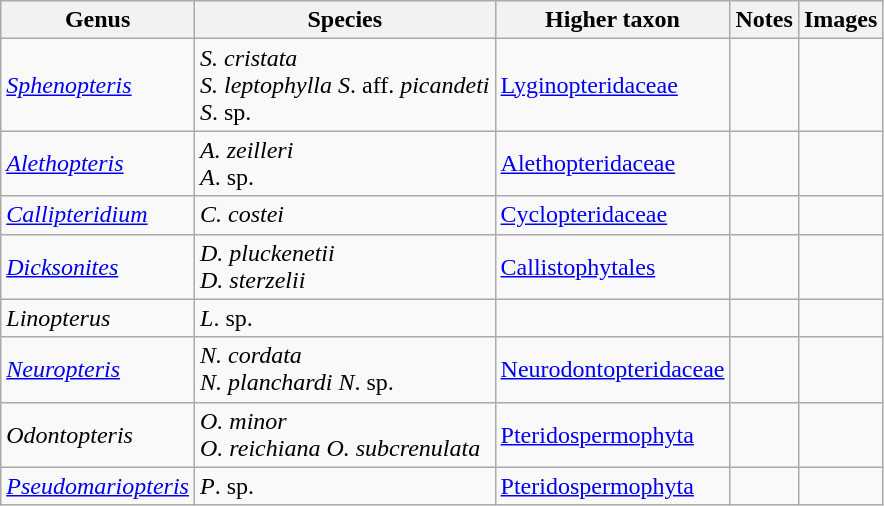<table class="wikitable sortable mw-collapsible">
<tr>
<th>Genus</th>
<th>Species</th>
<th>Higher taxon</th>
<th>Notes</th>
<th>Images</th>
</tr>
<tr>
<td><em><a href='#'>Sphenopteris</a></em></td>
<td><em>S. cristata</em><br><em>S. leptophylla</em>
<em>S</em>. aff. <em>picandeti</em><br><em>S</em>. sp.</td>
<td><a href='#'>Lyginopteridaceae</a></td>
<td></td>
<td></td>
</tr>
<tr>
<td><em><a href='#'>Alethopteris</a></em></td>
<td><em>A. zeilleri</em><br><em>A</em>. sp.</td>
<td><a href='#'>Alethopteridaceae</a></td>
<td></td>
<td></td>
</tr>
<tr>
<td><em><a href='#'>Callipteridium</a></em></td>
<td><em>C. costei</em></td>
<td><a href='#'>Cyclopteridaceae</a></td>
<td></td>
<td></td>
</tr>
<tr>
<td><em><a href='#'>Dicksonites</a></em></td>
<td><em>D. pluckenetii</em><br><em>D. sterzelii</em></td>
<td><a href='#'>Callistophytales</a></td>
<td></td>
<td></td>
</tr>
<tr>
<td><em>Linopterus</em></td>
<td><em>L</em>. sp.</td>
<td></td>
<td></td>
<td></td>
</tr>
<tr>
<td><em><a href='#'>Neuropteris</a></em></td>
<td><em>N. cordata</em><br><em>N. planchardi</em>
<em>N</em>. sp.</td>
<td><a href='#'>Neurodontopteridaceae</a></td>
<td></td>
<td></td>
</tr>
<tr>
<td><em>Odontopteris</em></td>
<td><em>O. minor</em><br><em>O. reichiana</em>
<em>O. subcrenulata</em></td>
<td><a href='#'>Pteridospermophyta</a></td>
<td></td>
<td></td>
</tr>
<tr>
<td><em><a href='#'>Pseudomariopteris</a></em></td>
<td><em>P</em>. sp.</td>
<td><a href='#'>Pteridospermophyta</a></td>
<td></td>
<td></td>
</tr>
</table>
